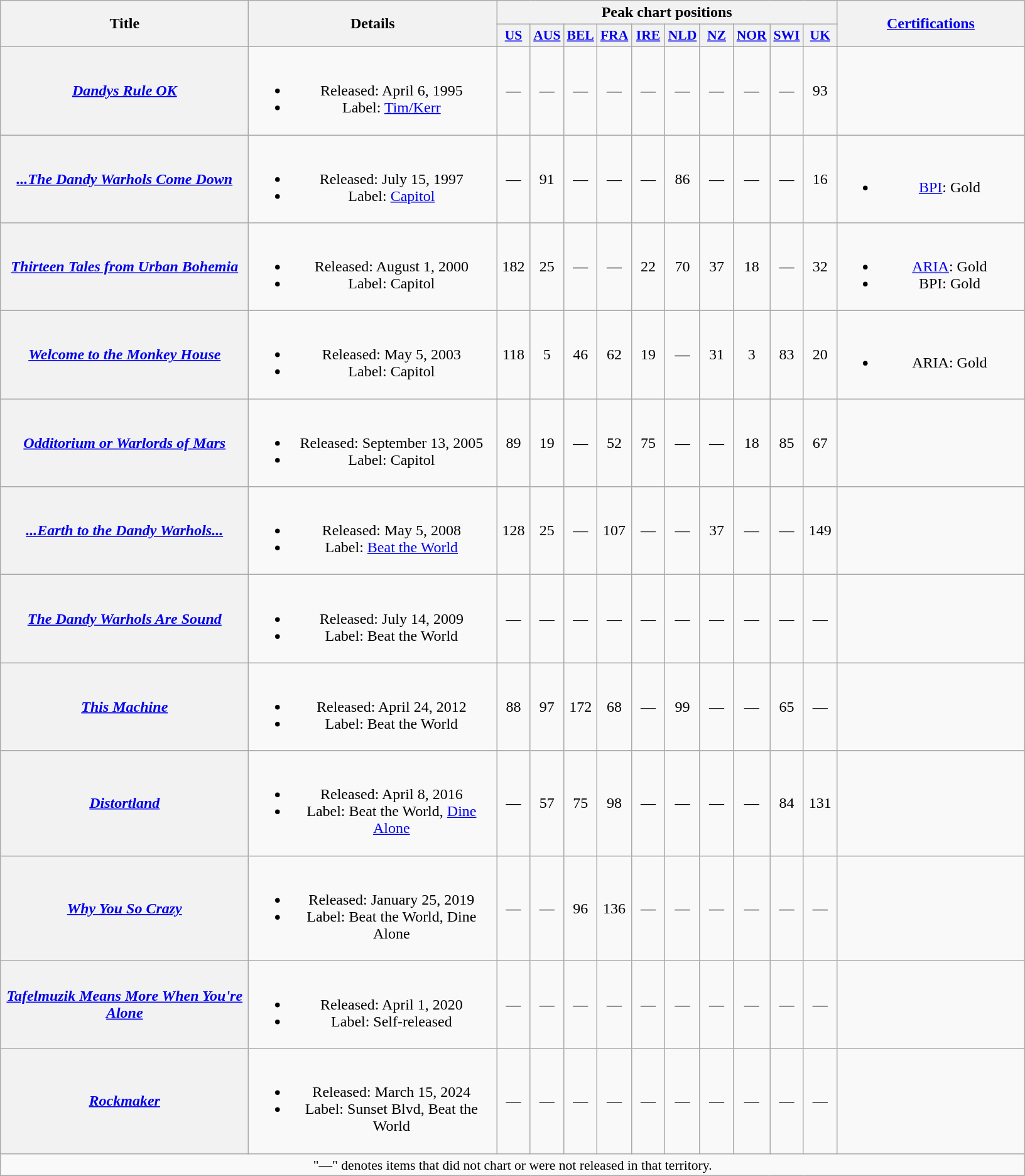<table class="wikitable plainrowheaders" style="text-align:center;">
<tr>
<th scope="col" rowspan="2" style="width:16em;">Title</th>
<th scope="col" rowspan="2" style="width:16em;">Details</th>
<th scope="col" colspan="10">Peak chart positions</th>
<th rowspan="2" style="width:12em;"><a href='#'>Certifications</a></th>
</tr>
<tr>
<th style="width:2em;font-size:90%;"><a href='#'>US</a><br></th>
<th style="width:2em;font-size:90%;"><a href='#'>AUS</a><br></th>
<th style="width:2em;font-size:90%;"><a href='#'>BEL</a><br></th>
<th style="width:2em;font-size:90%;"><a href='#'>FRA</a><br></th>
<th style="width:2em;font-size:90%;"><a href='#'>IRE</a><br></th>
<th style="width:2em;font-size:90%;"><a href='#'>NLD</a><br></th>
<th style="width:2em;font-size:90%;"><a href='#'>NZ</a><br></th>
<th style="width:2em;font-size:90%;"><a href='#'>NOR</a><br></th>
<th style="width:2em;font-size:90%;"><a href='#'>SWI</a><br></th>
<th style="width:2em;font-size:90%;"><a href='#'>UK</a><br></th>
</tr>
<tr>
<th scope="row"><em><a href='#'>Dandys Rule OK</a></em></th>
<td><br><ul><li>Released: April 6, 1995</li><li>Label: <a href='#'>Tim/Kerr</a></li></ul></td>
<td>—</td>
<td>—</td>
<td>—</td>
<td>—</td>
<td>—</td>
<td>—</td>
<td>—</td>
<td>—</td>
<td>—</td>
<td>93</td>
<td></td>
</tr>
<tr>
<th scope="row"><em><a href='#'>...The Dandy Warhols Come Down</a></em></th>
<td><br><ul><li>Released: July 15, 1997</li><li>Label: <a href='#'>Capitol</a></li></ul></td>
<td>—</td>
<td>91</td>
<td>—</td>
<td>—</td>
<td>—</td>
<td>86</td>
<td>—</td>
<td>—</td>
<td>—</td>
<td>16</td>
<td><br><ul><li><a href='#'>BPI</a>: Gold</li></ul></td>
</tr>
<tr>
<th scope="row"><em><a href='#'>Thirteen Tales from Urban Bohemia</a></em></th>
<td><br><ul><li>Released: August 1, 2000</li><li>Label: Capitol</li></ul></td>
<td>182</td>
<td>25</td>
<td>—</td>
<td>—</td>
<td>22</td>
<td>70</td>
<td>37</td>
<td>18</td>
<td>—</td>
<td>32</td>
<td><br><ul><li><a href='#'>ARIA</a>: Gold</li><li>BPI: Gold</li></ul></td>
</tr>
<tr>
<th scope="row"><em><a href='#'>Welcome to the Monkey House</a></em></th>
<td><br><ul><li>Released: May 5, 2003</li><li>Label: Capitol</li></ul></td>
<td>118</td>
<td>5</td>
<td>46</td>
<td>62</td>
<td>19</td>
<td>—</td>
<td>31</td>
<td>3</td>
<td>83</td>
<td>20</td>
<td><br><ul><li>ARIA: Gold</li></ul></td>
</tr>
<tr>
<th scope="row"><em><a href='#'>Odditorium or Warlords of Mars</a></em></th>
<td><br><ul><li>Released: September 13, 2005</li><li>Label: Capitol</li></ul></td>
<td>89</td>
<td>19</td>
<td>—</td>
<td>52</td>
<td>75</td>
<td>—</td>
<td>—</td>
<td>18</td>
<td>85</td>
<td>67</td>
<td></td>
</tr>
<tr>
<th scope="row"><em><a href='#'>...Earth to the Dandy Warhols...</a></em></th>
<td><br><ul><li>Released: May 5, 2008</li><li>Label: <a href='#'>Beat the World</a></li></ul></td>
<td>128</td>
<td>25</td>
<td>—</td>
<td>107</td>
<td>—</td>
<td>—</td>
<td>37</td>
<td>—</td>
<td>—</td>
<td>149</td>
<td></td>
</tr>
<tr>
<th scope="row"><em><a href='#'>The Dandy Warhols Are Sound</a></em></th>
<td><br><ul><li>Released: July 14, 2009</li><li>Label: Beat the World</li></ul></td>
<td>—</td>
<td>—</td>
<td>—</td>
<td>—</td>
<td>—</td>
<td>—</td>
<td>—</td>
<td>—</td>
<td>—</td>
<td>—</td>
<td></td>
</tr>
<tr>
<th scope="row"><em><a href='#'>This Machine</a></em></th>
<td><br><ul><li>Released: April 24, 2012</li><li>Label: Beat the World</li></ul></td>
<td>88</td>
<td>97</td>
<td>172</td>
<td>68</td>
<td>—</td>
<td>99</td>
<td>—</td>
<td>—</td>
<td>65</td>
<td>—</td>
<td></td>
</tr>
<tr>
<th scope="row"><em><a href='#'>Distortland</a></em></th>
<td><br><ul><li>Released: April 8, 2016</li><li>Label: Beat the World, <a href='#'>Dine Alone</a></li></ul></td>
<td>—</td>
<td>57</td>
<td>75</td>
<td>98</td>
<td>—</td>
<td>—</td>
<td>—</td>
<td>—</td>
<td>84</td>
<td>131</td>
<td></td>
</tr>
<tr>
<th scope="row"><em><a href='#'>Why You So Crazy</a></em></th>
<td><br><ul><li>Released: January 25, 2019</li><li>Label: Beat the World, Dine Alone</li></ul></td>
<td>—</td>
<td>—</td>
<td>96</td>
<td>136</td>
<td>—</td>
<td>—</td>
<td>—</td>
<td>—</td>
<td>—</td>
<td>—</td>
<td></td>
</tr>
<tr>
<th scope="row"><em><a href='#'>Tafelmuzik Means More When You're Alone</a></em></th>
<td><br><ul><li>Released: April 1, 2020</li><li>Label: Self-released</li></ul></td>
<td>—</td>
<td>—</td>
<td>—</td>
<td>—</td>
<td>—</td>
<td>—</td>
<td>—</td>
<td>—</td>
<td>—</td>
<td>—</td>
<td></td>
</tr>
<tr>
<th scope="row"><em><a href='#'>Rockmaker</a></em></th>
<td><br><ul><li>Released: March 15, 2024</li><li>Label: Sunset Blvd, Beat the World</li></ul></td>
<td>—</td>
<td>—</td>
<td>—</td>
<td>—</td>
<td>—</td>
<td>—</td>
<td>—</td>
<td>—</td>
<td>—</td>
<td>—</td>
<td></td>
</tr>
<tr>
<td colspan="15" style="font-size:90%">"—" denotes items that did not chart or were not released in that territory.</td>
</tr>
</table>
